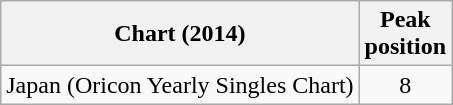<table class="wikitable sortable">
<tr>
<th>Chart (2014)</th>
<th>Peak<br>position</th>
</tr>
<tr>
<td>Japan (Oricon Yearly Singles Chart)</td>
<td align="center">8</td>
</tr>
</table>
